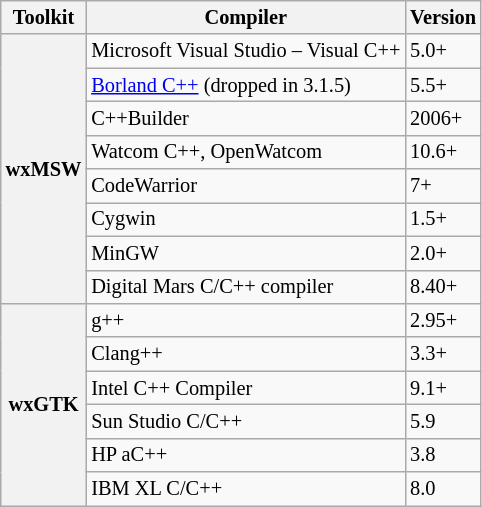<table class="wikitable" style="font-size: 85%; width: auto;">
<tr>
<th>Toolkit</th>
<th>Compiler</th>
<th>Version</th>
</tr>
<tr>
<th rowspan=8 scope="row">wxMSW</th>
<td>Microsoft Visual Studio – Visual C++</td>
<td>5.0+</td>
</tr>
<tr>
<td><a href='#'>Borland C++</a> (dropped in 3.1.5)</td>
<td>5.5+</td>
</tr>
<tr>
<td>C++Builder</td>
<td>2006+</td>
</tr>
<tr>
<td>Watcom C++, OpenWatcom</td>
<td>10.6+</td>
</tr>
<tr>
<td>CodeWarrior</td>
<td>7+</td>
</tr>
<tr>
<td>Cygwin</td>
<td>1.5+</td>
</tr>
<tr>
<td>MinGW</td>
<td>2.0+</td>
</tr>
<tr>
<td>Digital Mars C/C++ compiler</td>
<td>8.40+</td>
</tr>
<tr>
<th rowspan=6 scope="row">wxGTK</th>
<td>g++</td>
<td>2.95+</td>
</tr>
<tr>
<td>Clang++</td>
<td>3.3+</td>
</tr>
<tr>
<td>Intel C++ Compiler</td>
<td>9.1+</td>
</tr>
<tr>
<td>Sun Studio C/C++</td>
<td>5.9</td>
</tr>
<tr>
<td>HP aC++</td>
<td>3.8</td>
</tr>
<tr>
<td>IBM XL C/C++</td>
<td>8.0</td>
</tr>
</table>
